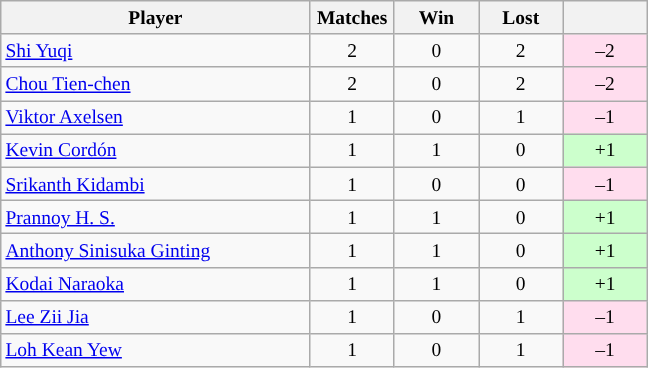<table class=wikitable style="text-align:center; font-size:small">
<tr>
<th width="200">Player</th>
<th width="50">Matches</th>
<th width="50">Win</th>
<th width="50">Lost</th>
<th width="50"></th>
</tr>
<tr>
<td align="left"> <a href='#'>Shi Yuqi</a></td>
<td>2</td>
<td>0</td>
<td>2</td>
<td bgcolor="#ffddee">–2</td>
</tr>
<tr>
<td align="left"> <a href='#'>Chou Tien-chen</a></td>
<td>2</td>
<td>0</td>
<td>2</td>
<td bgcolor="#ffddee">–2</td>
</tr>
<tr>
<td align="left"> <a href='#'>Viktor Axelsen</a></td>
<td>1</td>
<td>0</td>
<td>1</td>
<td bgcolor="#ffddee">–1</td>
</tr>
<tr>
<td align="left"> <a href='#'>Kevin Cordón</a></td>
<td>1</td>
<td>1</td>
<td>0</td>
<td bgcolor="#ccffcc">+1</td>
</tr>
<tr>
<td align="left"> <a href='#'>Srikanth Kidambi</a></td>
<td>1</td>
<td>0</td>
<td>0</td>
<td bgcolor="#ffddee">–1</td>
</tr>
<tr>
<td align="left"> <a href='#'>Prannoy H. S.</a></td>
<td>1</td>
<td>1</td>
<td>0</td>
<td bgcolor="#ccffcc">+1</td>
</tr>
<tr>
<td align="left"> <a href='#'>Anthony Sinisuka Ginting</a></td>
<td>1</td>
<td>1</td>
<td>0</td>
<td bgcolor="#ccffcc">+1</td>
</tr>
<tr>
<td align="left"> <a href='#'>Kodai Naraoka</a></td>
<td>1</td>
<td>1</td>
<td>0</td>
<td bgcolor="#ccffcc">+1</td>
</tr>
<tr>
<td align="left"> <a href='#'>Lee Zii Jia</a></td>
<td>1</td>
<td>0</td>
<td>1</td>
<td bgcolor="#ffddee">–1</td>
</tr>
<tr>
<td align="left"> <a href='#'>Loh Kean Yew</a></td>
<td>1</td>
<td>0</td>
<td>1</td>
<td bgcolor="#ffddee">–1</td>
</tr>
</table>
